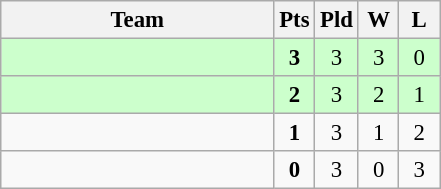<table class=wikitable style="text-align:center; font-size:95%">
<tr>
<th width=175>Team</th>
<th width=20>Pts</th>
<th width=20>Pld</th>
<th width=20>W</th>
<th width=20>L</th>
</tr>
<tr bgcolor=ccffcc>
<td style="text-align:left"></td>
<td><strong>3</strong></td>
<td>3</td>
<td>3</td>
<td>0</td>
</tr>
<tr bgcolor=ccffcc>
<td style="text-align:left"></td>
<td><strong>2</strong></td>
<td>3</td>
<td>2</td>
<td>1</td>
</tr>
<tr>
<td style="text-align:left"></td>
<td><strong>1</strong></td>
<td>3</td>
<td>1</td>
<td>2</td>
</tr>
<tr>
<td style="text-align:left"></td>
<td><strong>0</strong></td>
<td>3</td>
<td>0</td>
<td>3</td>
</tr>
</table>
